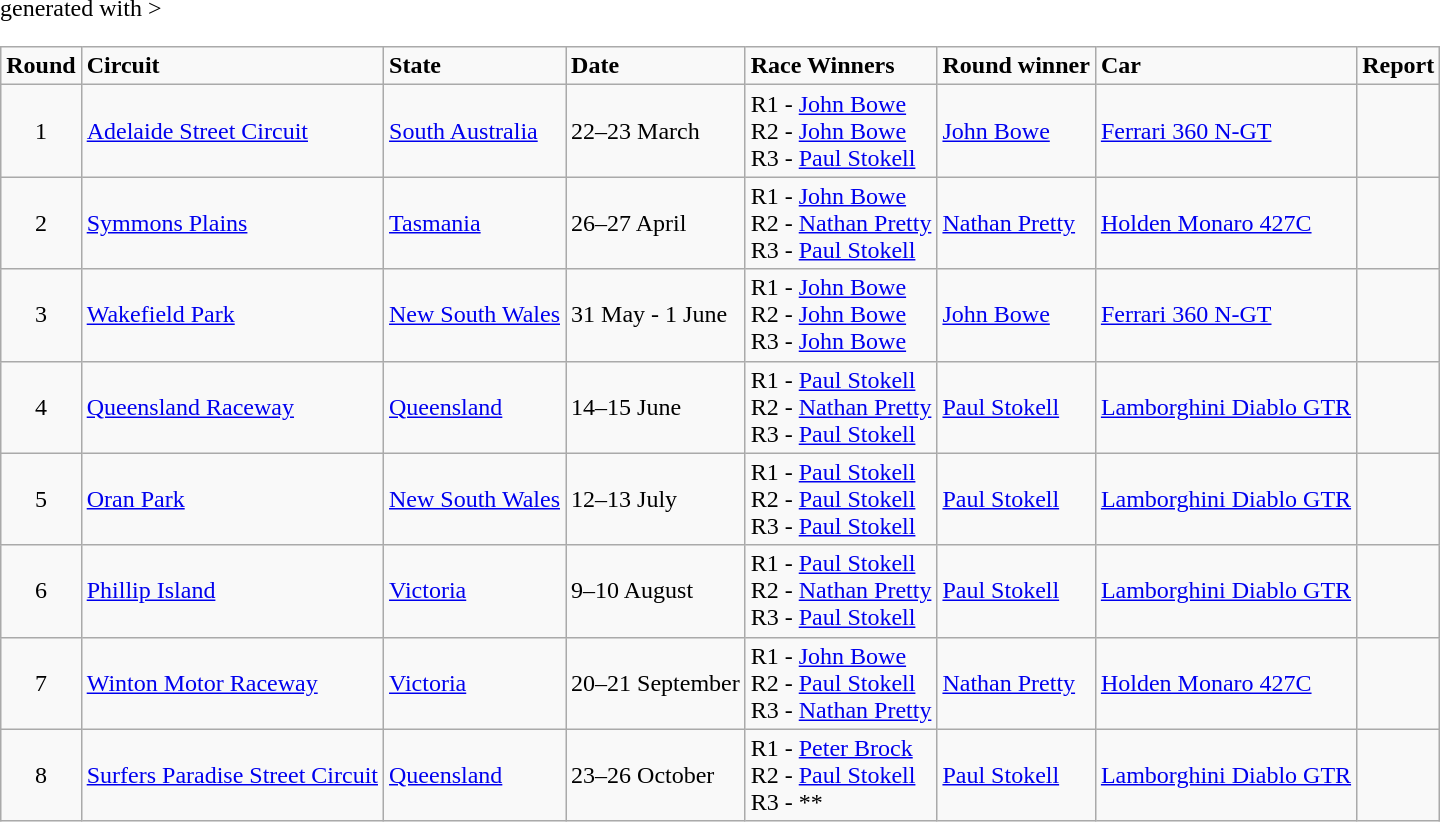<table class="wikitable" <hiddentext>generated with >
<tr style="font-weight:bold">
<td height="14" align="center">Round</td>
<td>Circuit</td>
<td>State</td>
<td>Date</td>
<td>Race Winners</td>
<td>Round winner</td>
<td>Car</td>
<td>Report</td>
</tr>
<tr>
<td height="14" align="center">1</td>
<td><a href='#'>Adelaide Street Circuit</a></td>
<td><a href='#'>South Australia</a></td>
<td>22–23 March</td>
<td>R1 - <a href='#'>John Bowe</a> <br> R2 - <a href='#'>John Bowe</a> <br> R3 - <a href='#'>Paul Stokell</a></td>
<td><a href='#'>John Bowe</a></td>
<td><a href='#'>Ferrari 360 N-GT</a></td>
<td></td>
</tr>
<tr>
<td height="14" align="center">2</td>
<td><a href='#'>Symmons Plains</a></td>
<td><a href='#'>Tasmania</a></td>
<td>26–27 April</td>
<td>R1 - <a href='#'>John Bowe</a> <br> R2 - <a href='#'>Nathan Pretty</a> <br> R3 - <a href='#'>Paul Stokell</a></td>
<td><a href='#'>Nathan Pretty</a></td>
<td><a href='#'>Holden Monaro 427C</a></td>
<td></td>
</tr>
<tr>
<td height="14" align="center">3</td>
<td><a href='#'>Wakefield Park</a></td>
<td><a href='#'>New South Wales</a></td>
<td>31 May - 1 June</td>
<td>R1 - <a href='#'>John Bowe</a> <br> R2 - <a href='#'>John Bowe</a> <br> R3 - <a href='#'>John Bowe</a></td>
<td><a href='#'>John Bowe</a></td>
<td><a href='#'>Ferrari 360 N-GT</a></td>
<td></td>
</tr>
<tr>
<td height="14" align="center">4</td>
<td><a href='#'>Queensland Raceway</a></td>
<td><a href='#'>Queensland</a></td>
<td>14–15 June</td>
<td>R1 - <a href='#'>Paul Stokell</a> <br> R2 - <a href='#'>Nathan Pretty</a> <br> R3 - <a href='#'>Paul Stokell</a></td>
<td><a href='#'>Paul Stokell</a></td>
<td><a href='#'>Lamborghini Diablo GTR</a></td>
<td></td>
</tr>
<tr>
<td height="14" align="center">5</td>
<td><a href='#'>Oran Park</a></td>
<td><a href='#'>New South Wales</a></td>
<td>12–13 July</td>
<td>R1 - <a href='#'>Paul Stokell</a> <br> R2 - <a href='#'>Paul Stokell</a> <br> R3 - <a href='#'>Paul Stokell</a></td>
<td><a href='#'>Paul Stokell</a></td>
<td><a href='#'>Lamborghini Diablo GTR</a></td>
<td></td>
</tr>
<tr>
<td height="14" align="center">6</td>
<td><a href='#'>Phillip Island</a></td>
<td><a href='#'>Victoria</a></td>
<td>9–10 August</td>
<td>R1 - <a href='#'>Paul Stokell</a> <br> R2 - <a href='#'>Nathan Pretty</a> <br> R3 - <a href='#'>Paul Stokell</a></td>
<td><a href='#'>Paul Stokell</a></td>
<td><a href='#'>Lamborghini Diablo GTR</a></td>
<td></td>
</tr>
<tr>
<td height="14" align="center">7</td>
<td><a href='#'>Winton Motor Raceway</a></td>
<td><a href='#'>Victoria</a></td>
<td>20–21 September</td>
<td>R1 - <a href='#'>John Bowe</a> <br> R2 - <a href='#'>Paul Stokell</a> <br> R3 - <a href='#'>Nathan Pretty</a></td>
<td><a href='#'>Nathan Pretty</a></td>
<td><a href='#'>Holden Monaro 427C</a></td>
<td></td>
</tr>
<tr>
<td height="14" align="center">8</td>
<td><a href='#'>Surfers Paradise Street Circuit</a></td>
<td><a href='#'>Queensland</a></td>
<td>23–26 October</td>
<td>R1 - <a href='#'>Peter Brock</a> <br> R2 - <a href='#'>Paul Stokell</a> <br> R3 - **</td>
<td><a href='#'>Paul Stokell</a></td>
<td><a href='#'>Lamborghini Diablo GTR</a></td>
<td></td>
</tr>
</table>
